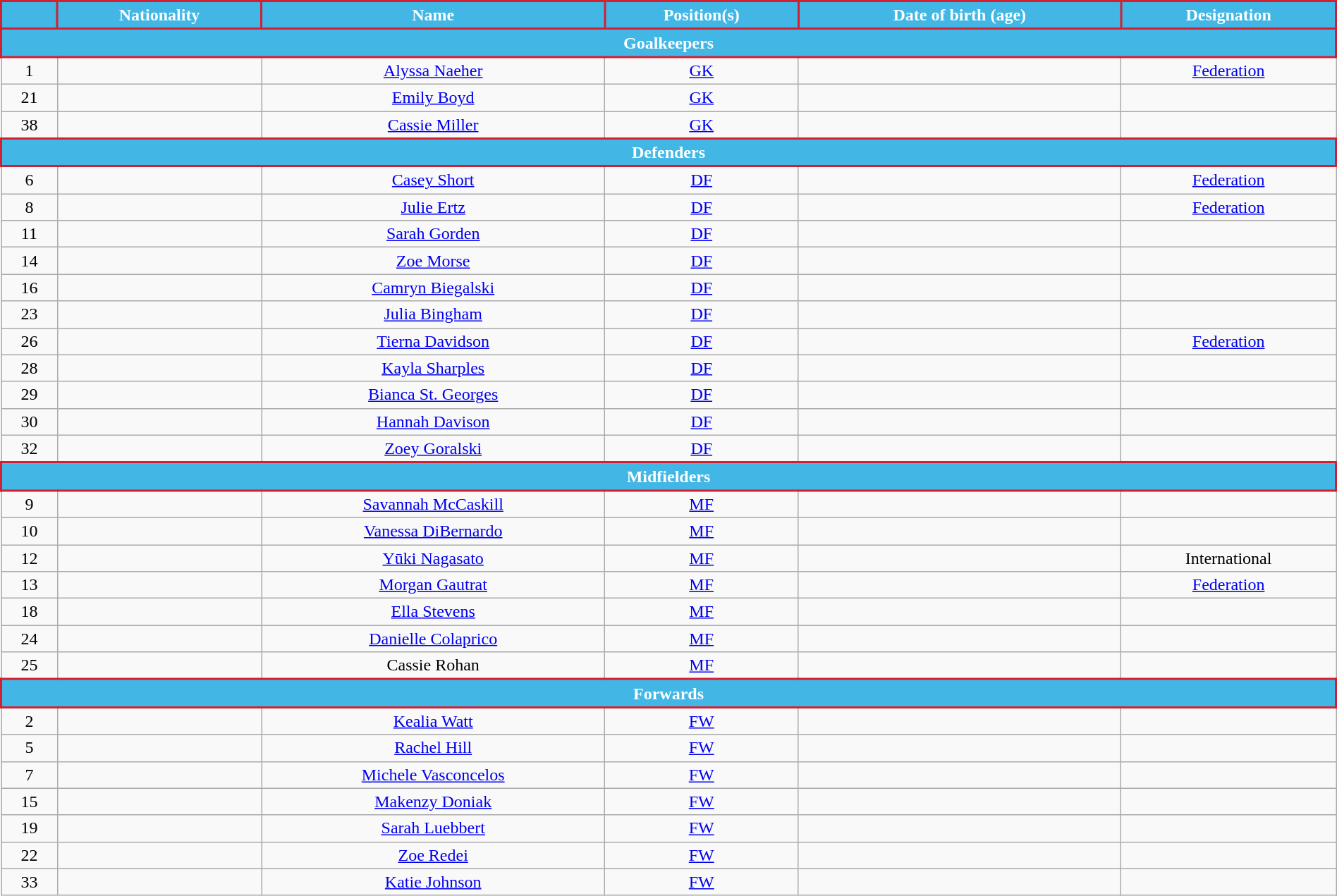<table class="wikitable" style="text-align:center; font-size:100%; width:100%;">
<tr>
<th style="background:#42B7E6; color:#FFFFFF; border:2px solid #D22030; text-align:center;"></th>
<th style="background:#42B7E6; color:#FFFFFF; border:2px solid #D22030; text-align:center;">Nationality</th>
<th style="background:#42B7E6; color:#FFFFFF; border:2px solid #D22030; text-align:center;">Name</th>
<th style="background:#42B7E6; color:#FFFFFF; border:2px solid #D22030; text-align:center;">Position(s)</th>
<th style="background:#42B7E6; color:#FFFFFF; border:2px solid #D22030; text-align:center;">Date of birth (age)</th>
<th style="background:#42B7E6; color:#FFFFFF; border:2px solid #D22030; text-align:center;">Designation</th>
</tr>
<tr>
<th colspan="6" style="text-align:center; background:#42B7E6; color:#FFFFFF; border:2px solid #D22030;">Goalkeepers</th>
</tr>
<tr>
<td>1</td>
<td></td>
<td><a href='#'>Alyssa Naeher</a></td>
<td><a href='#'>GK</a></td>
<td></td>
<td><a href='#'>Federation</a></td>
</tr>
<tr>
<td>21</td>
<td></td>
<td><a href='#'>Emily Boyd</a></td>
<td><a href='#'>GK</a></td>
<td></td>
<td></td>
</tr>
<tr>
<td>38</td>
<td></td>
<td><a href='#'>Cassie Miller</a></td>
<td><a href='#'>GK</a></td>
<td></td>
<td></td>
</tr>
<tr>
<th colspan="6" style="text-align:center; background:#42B7E6; color:#FFFFFF; border:2px solid #D22030;">Defenders</th>
</tr>
<tr>
<td>6</td>
<td></td>
<td><a href='#'>Casey Short</a></td>
<td><a href='#'>DF</a></td>
<td></td>
<td><a href='#'>Federation</a></td>
</tr>
<tr>
<td>8</td>
<td></td>
<td><a href='#'>Julie Ertz</a></td>
<td><a href='#'>DF</a></td>
<td></td>
<td><a href='#'>Federation</a></td>
</tr>
<tr>
<td>11</td>
<td></td>
<td><a href='#'>Sarah Gorden</a></td>
<td><a href='#'>DF</a></td>
<td></td>
<td></td>
</tr>
<tr>
<td>14</td>
<td></td>
<td><a href='#'>Zoe Morse</a></td>
<td><a href='#'>DF</a></td>
<td></td>
<td></td>
</tr>
<tr>
<td>16</td>
<td></td>
<td><a href='#'>Camryn Biegalski</a></td>
<td><a href='#'>DF</a></td>
<td></td>
<td></td>
</tr>
<tr>
<td>23</td>
<td></td>
<td><a href='#'>Julia Bingham</a></td>
<td><a href='#'>DF</a></td>
<td></td>
<td></td>
</tr>
<tr>
<td>26</td>
<td></td>
<td><a href='#'>Tierna Davidson</a></td>
<td><a href='#'>DF</a></td>
<td></td>
<td><a href='#'>Federation</a></td>
</tr>
<tr>
<td>28</td>
<td></td>
<td><a href='#'>Kayla Sharples</a></td>
<td><a href='#'>DF</a></td>
<td></td>
<td></td>
</tr>
<tr>
<td>29</td>
<td></td>
<td><a href='#'>Bianca St. Georges</a></td>
<td><a href='#'>DF</a></td>
<td></td>
<td></td>
</tr>
<tr>
<td>30</td>
<td></td>
<td><a href='#'>Hannah Davison</a></td>
<td><a href='#'>DF</a></td>
<td></td>
<td></td>
</tr>
<tr>
<td>32</td>
<td></td>
<td><a href='#'>Zoey Goralski</a></td>
<td><a href='#'>DF</a></td>
<td></td>
<td></td>
</tr>
<tr>
<th colspan="6" style="text-align:center; background:#42B7E6; color:#FFFFFF; border:2px solid #D22030;">Midfielders</th>
</tr>
<tr>
<td>9</td>
<td></td>
<td><a href='#'>Savannah McCaskill</a></td>
<td><a href='#'>MF</a></td>
<td></td>
<td></td>
</tr>
<tr>
<td>10</td>
<td></td>
<td><a href='#'>Vanessa DiBernardo</a></td>
<td><a href='#'>MF</a></td>
<td></td>
<td></td>
</tr>
<tr>
<td>12</td>
<td></td>
<td><a href='#'>Yūki Nagasato</a></td>
<td><a href='#'>MF</a></td>
<td></td>
<td>International</td>
</tr>
<tr>
<td>13</td>
<td></td>
<td><a href='#'>Morgan Gautrat</a></td>
<td><a href='#'>MF</a></td>
<td></td>
<td><a href='#'>Federation</a></td>
</tr>
<tr>
<td>18</td>
<td></td>
<td><a href='#'>Ella Stevens</a></td>
<td><a href='#'>MF</a></td>
<td></td>
<td></td>
</tr>
<tr>
<td>24</td>
<td></td>
<td><a href='#'>Danielle Colaprico</a></td>
<td><a href='#'>MF</a></td>
<td></td>
<td></td>
</tr>
<tr>
<td>25</td>
<td></td>
<td>Cassie Rohan</td>
<td><a href='#'>MF</a></td>
<td></td>
<td></td>
</tr>
<tr>
<th colspan="6" style="text-align:center; background:#42B7E6; color:#FFFFFF; border:2px solid #D22030;">Forwards</th>
</tr>
<tr>
<td>2</td>
<td></td>
<td><a href='#'>Kealia Watt</a></td>
<td><a href='#'>FW</a></td>
<td></td>
<td></td>
</tr>
<tr>
<td>5</td>
<td></td>
<td><a href='#'>Rachel Hill</a></td>
<td><a href='#'>FW</a></td>
<td></td>
<td></td>
</tr>
<tr>
<td>7</td>
<td></td>
<td><a href='#'>Michele Vasconcelos</a></td>
<td><a href='#'>FW</a></td>
<td></td>
<td></td>
</tr>
<tr>
<td>15</td>
<td></td>
<td><a href='#'>Makenzy Doniak</a></td>
<td><a href='#'>FW</a></td>
<td></td>
<td></td>
</tr>
<tr>
<td>19</td>
<td></td>
<td><a href='#'>Sarah Luebbert</a></td>
<td><a href='#'>FW</a></td>
<td></td>
<td></td>
</tr>
<tr>
<td>22</td>
<td></td>
<td><a href='#'>Zoe Redei</a></td>
<td><a href='#'>FW</a></td>
<td></td>
<td></td>
</tr>
<tr>
<td>33</td>
<td></td>
<td><a href='#'>Katie Johnson</a></td>
<td><a href='#'>FW</a></td>
<td></td>
<td></td>
</tr>
</table>
